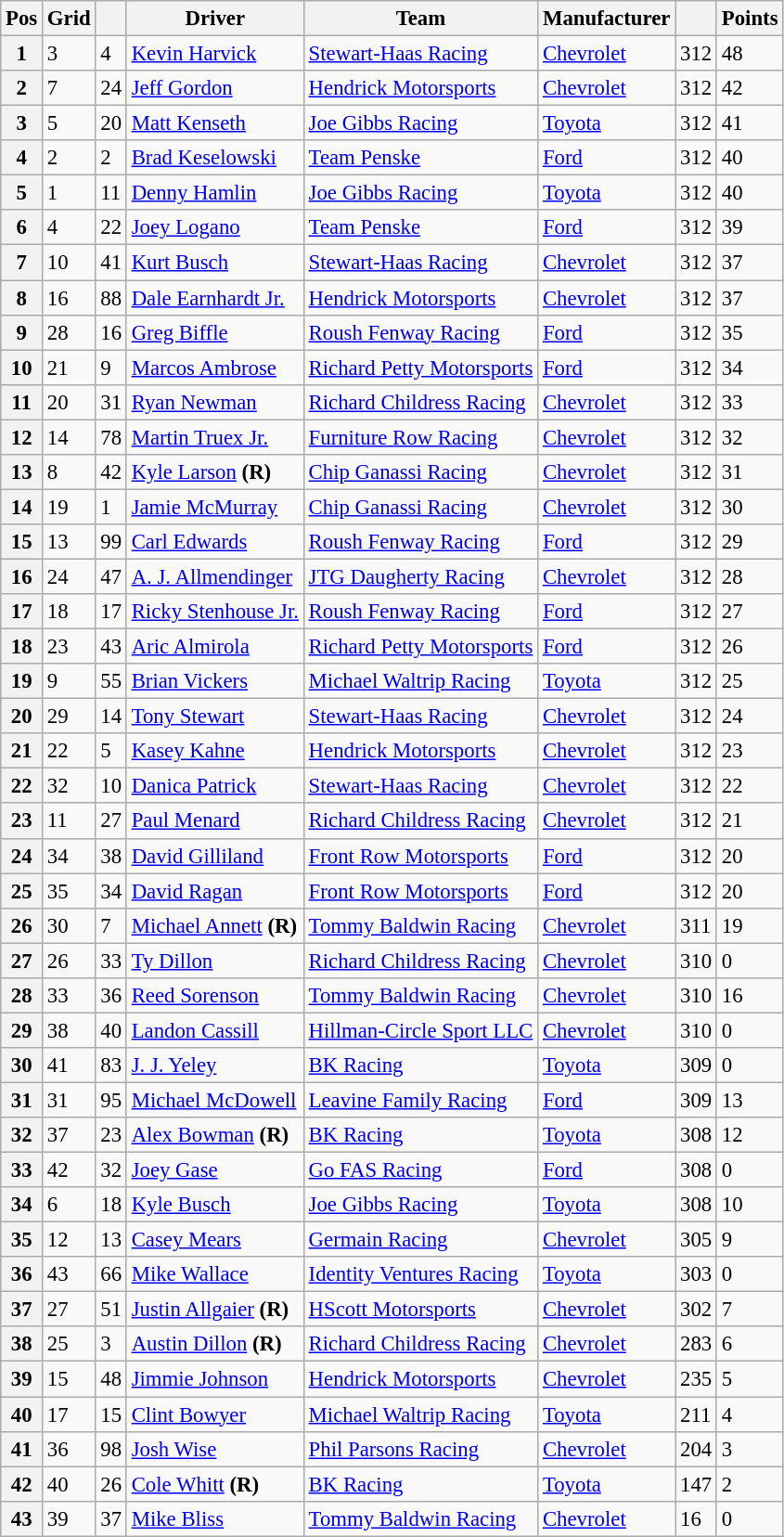<table class="wikitable" style="font-size:95%">
<tr>
<th>Pos</th>
<th>Grid</th>
<th></th>
<th>Driver</th>
<th>Team</th>
<th>Manufacturer</th>
<th></th>
<th>Points</th>
</tr>
<tr>
<th>1</th>
<td>3</td>
<td>4</td>
<td><a href='#'>Kevin Harvick</a></td>
<td><a href='#'>Stewart-Haas Racing</a></td>
<td><a href='#'>Chevrolet</a></td>
<td>312</td>
<td>48</td>
</tr>
<tr>
<th>2</th>
<td>7</td>
<td>24</td>
<td><a href='#'>Jeff Gordon</a></td>
<td><a href='#'>Hendrick Motorsports</a></td>
<td><a href='#'>Chevrolet</a></td>
<td>312</td>
<td>42</td>
</tr>
<tr>
<th>3</th>
<td>5</td>
<td>20</td>
<td><a href='#'>Matt Kenseth</a></td>
<td><a href='#'>Joe Gibbs Racing</a></td>
<td><a href='#'>Toyota</a></td>
<td>312</td>
<td>41</td>
</tr>
<tr>
<th>4</th>
<td>2</td>
<td>2</td>
<td><a href='#'>Brad Keselowski</a></td>
<td><a href='#'>Team Penske</a></td>
<td><a href='#'>Ford</a></td>
<td>312</td>
<td>40</td>
</tr>
<tr>
<th>5</th>
<td>1</td>
<td>11</td>
<td><a href='#'>Denny Hamlin</a></td>
<td><a href='#'>Joe Gibbs Racing</a></td>
<td><a href='#'>Toyota</a></td>
<td>312</td>
<td>40</td>
</tr>
<tr>
<th>6</th>
<td>4</td>
<td>22</td>
<td><a href='#'>Joey Logano</a></td>
<td><a href='#'>Team Penske</a></td>
<td><a href='#'>Ford</a></td>
<td>312</td>
<td>39</td>
</tr>
<tr>
<th>7</th>
<td>10</td>
<td>41</td>
<td><a href='#'>Kurt Busch</a></td>
<td><a href='#'>Stewart-Haas Racing</a></td>
<td><a href='#'>Chevrolet</a></td>
<td>312</td>
<td>37</td>
</tr>
<tr>
<th>8</th>
<td>16</td>
<td>88</td>
<td><a href='#'>Dale Earnhardt Jr.</a></td>
<td><a href='#'>Hendrick Motorsports</a></td>
<td><a href='#'>Chevrolet</a></td>
<td>312</td>
<td>37</td>
</tr>
<tr>
<th>9</th>
<td>28</td>
<td>16</td>
<td><a href='#'>Greg Biffle</a></td>
<td><a href='#'>Roush Fenway Racing</a></td>
<td><a href='#'>Ford</a></td>
<td>312</td>
<td>35</td>
</tr>
<tr>
<th>10</th>
<td>21</td>
<td>9</td>
<td><a href='#'>Marcos Ambrose</a></td>
<td><a href='#'>Richard Petty Motorsports</a></td>
<td><a href='#'>Ford</a></td>
<td>312</td>
<td>34</td>
</tr>
<tr>
<th>11</th>
<td>20</td>
<td>31</td>
<td><a href='#'>Ryan Newman</a></td>
<td><a href='#'>Richard Childress Racing</a></td>
<td><a href='#'>Chevrolet</a></td>
<td>312</td>
<td>33</td>
</tr>
<tr>
<th>12</th>
<td>14</td>
<td>78</td>
<td><a href='#'>Martin Truex Jr.</a></td>
<td><a href='#'>Furniture Row Racing</a></td>
<td><a href='#'>Chevrolet</a></td>
<td>312</td>
<td>32</td>
</tr>
<tr>
<th>13</th>
<td>8</td>
<td>42</td>
<td><a href='#'>Kyle Larson</a> <strong>(R)</strong></td>
<td><a href='#'>Chip Ganassi Racing</a></td>
<td><a href='#'>Chevrolet</a></td>
<td>312</td>
<td>31</td>
</tr>
<tr>
<th>14</th>
<td>19</td>
<td>1</td>
<td><a href='#'>Jamie McMurray</a></td>
<td><a href='#'>Chip Ganassi Racing</a></td>
<td><a href='#'>Chevrolet</a></td>
<td>312</td>
<td>30</td>
</tr>
<tr>
<th>15</th>
<td>13</td>
<td>99</td>
<td><a href='#'>Carl Edwards</a></td>
<td><a href='#'>Roush Fenway Racing</a></td>
<td><a href='#'>Ford</a></td>
<td>312</td>
<td>29</td>
</tr>
<tr>
<th>16</th>
<td>24</td>
<td>47</td>
<td><a href='#'>A. J. Allmendinger</a></td>
<td><a href='#'>JTG Daugherty Racing</a></td>
<td><a href='#'>Chevrolet</a></td>
<td>312</td>
<td>28</td>
</tr>
<tr>
<th>17</th>
<td>18</td>
<td>17</td>
<td><a href='#'>Ricky Stenhouse Jr.</a></td>
<td><a href='#'>Roush Fenway Racing</a></td>
<td><a href='#'>Ford</a></td>
<td>312</td>
<td>27</td>
</tr>
<tr>
<th>18</th>
<td>23</td>
<td>43</td>
<td><a href='#'>Aric Almirola</a></td>
<td><a href='#'>Richard Petty Motorsports</a></td>
<td><a href='#'>Ford</a></td>
<td>312</td>
<td>26</td>
</tr>
<tr>
<th>19</th>
<td>9</td>
<td>55</td>
<td><a href='#'>Brian Vickers</a></td>
<td><a href='#'>Michael Waltrip Racing</a></td>
<td><a href='#'>Toyota</a></td>
<td>312</td>
<td>25</td>
</tr>
<tr>
<th>20</th>
<td>29</td>
<td>14</td>
<td><a href='#'>Tony Stewart</a></td>
<td><a href='#'>Stewart-Haas Racing</a></td>
<td><a href='#'>Chevrolet</a></td>
<td>312</td>
<td>24</td>
</tr>
<tr>
<th>21</th>
<td>22</td>
<td>5</td>
<td><a href='#'>Kasey Kahne</a></td>
<td><a href='#'>Hendrick Motorsports</a></td>
<td><a href='#'>Chevrolet</a></td>
<td>312</td>
<td>23</td>
</tr>
<tr>
<th>22</th>
<td>32</td>
<td>10</td>
<td><a href='#'>Danica Patrick</a></td>
<td><a href='#'>Stewart-Haas Racing</a></td>
<td><a href='#'>Chevrolet</a></td>
<td>312</td>
<td>22</td>
</tr>
<tr>
<th>23</th>
<td>11</td>
<td>27</td>
<td><a href='#'>Paul Menard</a></td>
<td><a href='#'>Richard Childress Racing</a></td>
<td><a href='#'>Chevrolet</a></td>
<td>312</td>
<td>21</td>
</tr>
<tr>
<th>24</th>
<td>34</td>
<td>38</td>
<td><a href='#'>David Gilliland</a></td>
<td><a href='#'>Front Row Motorsports</a></td>
<td><a href='#'>Ford</a></td>
<td>312</td>
<td>20</td>
</tr>
<tr>
<th>25</th>
<td>35</td>
<td>34</td>
<td><a href='#'>David Ragan</a></td>
<td><a href='#'>Front Row Motorsports</a></td>
<td><a href='#'>Ford</a></td>
<td>312</td>
<td>20</td>
</tr>
<tr>
<th>26</th>
<td>30</td>
<td>7</td>
<td><a href='#'>Michael Annett</a> <strong>(R)</strong></td>
<td><a href='#'>Tommy Baldwin Racing</a></td>
<td><a href='#'>Chevrolet</a></td>
<td>311</td>
<td>19</td>
</tr>
<tr>
<th>27</th>
<td>26</td>
<td>33</td>
<td><a href='#'>Ty Dillon</a></td>
<td><a href='#'>Richard Childress Racing</a></td>
<td><a href='#'>Chevrolet</a></td>
<td>310</td>
<td>0</td>
</tr>
<tr>
<th>28</th>
<td>33</td>
<td>36</td>
<td><a href='#'>Reed Sorenson</a></td>
<td><a href='#'>Tommy Baldwin Racing</a></td>
<td><a href='#'>Chevrolet</a></td>
<td>310</td>
<td>16</td>
</tr>
<tr>
<th>29</th>
<td>38</td>
<td>40</td>
<td><a href='#'>Landon Cassill</a></td>
<td><a href='#'>Hillman-Circle Sport LLC</a></td>
<td><a href='#'>Chevrolet</a></td>
<td>310</td>
<td>0</td>
</tr>
<tr>
<th>30</th>
<td>41</td>
<td>83</td>
<td><a href='#'>J. J. Yeley</a></td>
<td><a href='#'>BK Racing</a></td>
<td><a href='#'>Toyota</a></td>
<td>309</td>
<td>0</td>
</tr>
<tr>
<th>31</th>
<td>31</td>
<td>95</td>
<td><a href='#'>Michael McDowell</a></td>
<td><a href='#'>Leavine Family Racing</a></td>
<td><a href='#'>Ford</a></td>
<td>309</td>
<td>13</td>
</tr>
<tr>
<th>32</th>
<td>37</td>
<td>23</td>
<td><a href='#'>Alex Bowman</a> <strong>(R)</strong></td>
<td><a href='#'>BK Racing</a></td>
<td><a href='#'>Toyota</a></td>
<td>308</td>
<td>12</td>
</tr>
<tr>
<th>33</th>
<td>42</td>
<td>32</td>
<td><a href='#'>Joey Gase</a></td>
<td><a href='#'>Go FAS Racing</a></td>
<td><a href='#'>Ford</a></td>
<td>308</td>
<td>0</td>
</tr>
<tr>
<th>34</th>
<td>6</td>
<td>18</td>
<td><a href='#'>Kyle Busch</a></td>
<td><a href='#'>Joe Gibbs Racing</a></td>
<td><a href='#'>Toyota</a></td>
<td>308</td>
<td>10</td>
</tr>
<tr>
<th>35</th>
<td>12</td>
<td>13</td>
<td><a href='#'>Casey Mears</a></td>
<td><a href='#'>Germain Racing</a></td>
<td><a href='#'>Chevrolet</a></td>
<td>305</td>
<td>9</td>
</tr>
<tr>
<th>36</th>
<td>43</td>
<td>66</td>
<td><a href='#'>Mike Wallace</a></td>
<td><a href='#'>Identity Ventures Racing</a></td>
<td><a href='#'>Toyota</a></td>
<td>303</td>
<td>0</td>
</tr>
<tr>
<th>37</th>
<td>27</td>
<td>51</td>
<td><a href='#'>Justin Allgaier</a> <strong>(R)</strong></td>
<td><a href='#'>HScott Motorsports</a></td>
<td><a href='#'>Chevrolet</a></td>
<td>302</td>
<td>7</td>
</tr>
<tr>
<th>38</th>
<td>25</td>
<td>3</td>
<td><a href='#'>Austin Dillon</a> <strong>(R)</strong></td>
<td><a href='#'>Richard Childress Racing</a></td>
<td><a href='#'>Chevrolet</a></td>
<td>283</td>
<td>6</td>
</tr>
<tr>
<th>39</th>
<td>15</td>
<td>48</td>
<td><a href='#'>Jimmie Johnson</a></td>
<td><a href='#'>Hendrick Motorsports</a></td>
<td><a href='#'>Chevrolet</a></td>
<td>235</td>
<td>5</td>
</tr>
<tr>
<th>40</th>
<td>17</td>
<td>15</td>
<td><a href='#'>Clint Bowyer</a></td>
<td><a href='#'>Michael Waltrip Racing</a></td>
<td><a href='#'>Toyota</a></td>
<td>211</td>
<td>4</td>
</tr>
<tr>
<th>41</th>
<td>36</td>
<td>98</td>
<td><a href='#'>Josh Wise</a></td>
<td><a href='#'>Phil Parsons Racing</a></td>
<td><a href='#'>Chevrolet</a></td>
<td>204</td>
<td>3</td>
</tr>
<tr>
<th>42</th>
<td>40</td>
<td>26</td>
<td><a href='#'>Cole Whitt</a> <strong>(R)</strong></td>
<td><a href='#'>BK Racing</a></td>
<td><a href='#'>Toyota</a></td>
<td>147</td>
<td>2</td>
</tr>
<tr>
<th>43</th>
<td>39</td>
<td>37</td>
<td><a href='#'>Mike Bliss</a></td>
<td><a href='#'>Tommy Baldwin Racing</a></td>
<td><a href='#'>Chevrolet</a></td>
<td>16</td>
<td>0</td>
</tr>
</table>
